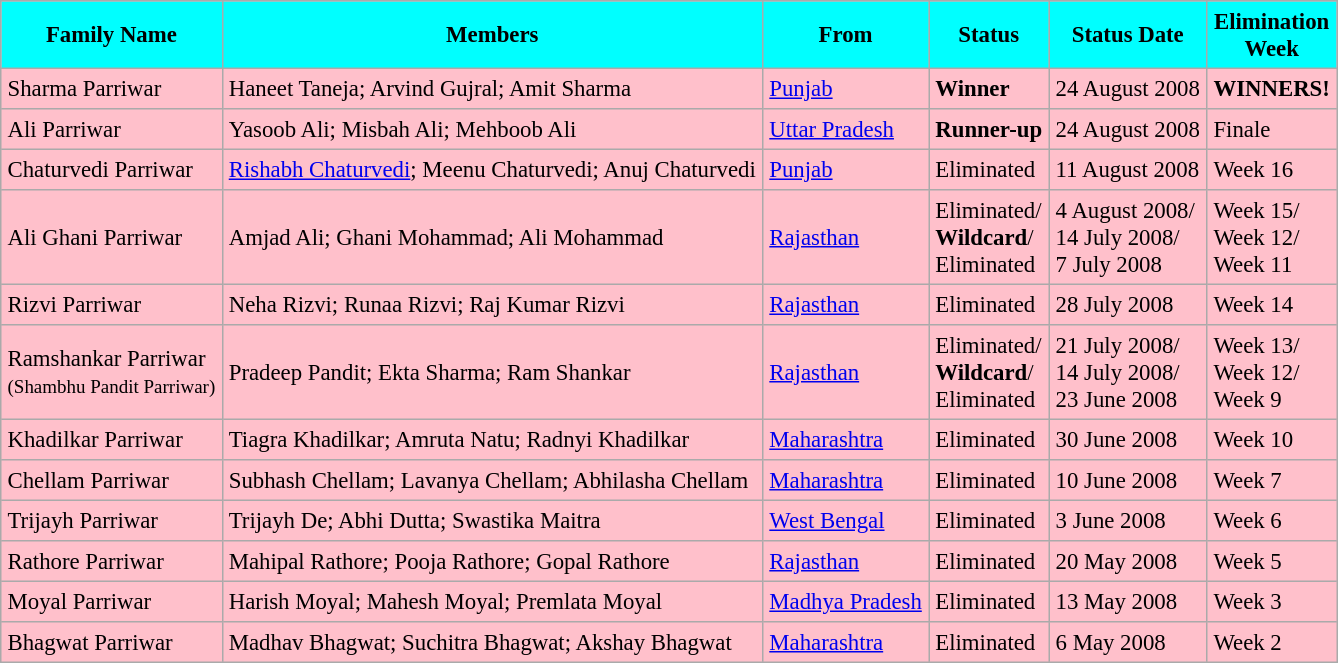<table border="2" cellpadding="4" cellspacing="0" style="margin: 1em 1em 1em 0; background:pink; border: 1px #aaa solid; border-collapse: collapse; font-size: 95%;">
<tr bgcolor="cyan" align="center">
<th>Family Name</th>
<th>Members</th>
<th>From</th>
<th>Status</th>
<th>Status Date</th>
<th>Elimination<br>Week</th>
</tr>
<tr>
<td>Sharma Parriwar</td>
<td>Haneet Taneja; Arvind Gujral; Amit Sharma</td>
<td><a href='#'>Punjab</a></td>
<td><strong>Winner</strong></td>
<td>24 August 2008</td>
<td><strong>WINNERS!</strong></td>
</tr>
<tr>
<td>Ali Parriwar</td>
<td>Yasoob Ali; Misbah Ali; Mehboob Ali</td>
<td><a href='#'>Uttar Pradesh</a></td>
<td><strong>Runner-up</strong></td>
<td>24 August 2008</td>
<td>Finale</td>
</tr>
<tr>
<td>Chaturvedi Parriwar</td>
<td><a href='#'>Rishabh Chaturvedi</a>; Meenu Chaturvedi; Anuj Chaturvedi</td>
<td><a href='#'>Punjab</a></td>
<td>Eliminated</td>
<td>11 August 2008</td>
<td>Week 16</td>
</tr>
<tr>
<td>Ali Ghani Parriwar</td>
<td>Amjad Ali; Ghani Mohammad; Ali Mohammad</td>
<td><a href='#'>Rajasthan</a></td>
<td>Eliminated/<br><strong>Wildcard</strong>/<br>Eliminated</td>
<td>4 August 2008/<br>14 July 2008/<br>7 July 2008</td>
<td>Week 15/<br>Week 12/<br>Week 11</td>
</tr>
<tr>
<td>Rizvi Parriwar</td>
<td>Neha Rizvi; Runaa Rizvi; Raj Kumar Rizvi</td>
<td><a href='#'>Rajasthan</a></td>
<td>Eliminated</td>
<td>28 July 2008</td>
<td>Week 14</td>
</tr>
<tr>
<td>Ramshankar Parriwar<br><small>(Shambhu Pandit Parriwar)</small></td>
<td>Pradeep Pandit; Ekta Sharma; Ram Shankar</td>
<td><a href='#'>Rajasthan</a></td>
<td>Eliminated/<br><strong>Wildcard</strong>/<br>Eliminated</td>
<td>21 July 2008/<br>14 July 2008/<br>23 June 2008</td>
<td>Week  13/<br>Week 12/<br>Week 9</td>
</tr>
<tr>
<td>Khadilkar Parriwar</td>
<td>Tiagra Khadilkar; Amruta Natu; Radnyi Khadilkar</td>
<td><a href='#'>Maharashtra</a></td>
<td>Eliminated</td>
<td>30 June 2008</td>
<td>Week 10</td>
</tr>
<tr>
<td>Chellam Parriwar</td>
<td>Subhash Chellam; Lavanya Chellam; Abhilasha Chellam</td>
<td><a href='#'>Maharashtra</a></td>
<td>Eliminated</td>
<td>10 June 2008</td>
<td>Week 7</td>
</tr>
<tr>
<td>Trijayh Parriwar</td>
<td>Trijayh De; Abhi Dutta; Swastika Maitra</td>
<td><a href='#'>West Bengal</a></td>
<td>Eliminated</td>
<td>3 June 2008</td>
<td>Week 6</td>
</tr>
<tr>
<td>Rathore Parriwar</td>
<td>Mahipal Rathore; Pooja Rathore; Gopal Rathore</td>
<td><a href='#'>Rajasthan</a></td>
<td>Eliminated</td>
<td>20 May 2008</td>
<td>Week 5</td>
</tr>
<tr>
<td>Moyal Parriwar</td>
<td>Harish Moyal; Mahesh Moyal; Premlata Moyal</td>
<td><a href='#'>Madhya Pradesh</a></td>
<td>Eliminated</td>
<td>13 May 2008</td>
<td>Week 3</td>
</tr>
<tr>
<td>Bhagwat Parriwar</td>
<td>Madhav Bhagwat; Suchitra Bhagwat; Akshay Bhagwat</td>
<td><a href='#'>Maharashtra</a></td>
<td>Eliminated</td>
<td>6 May 2008</td>
<td>Week 2</td>
</tr>
</table>
